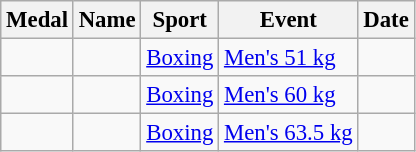<table class="wikitable sortable" style="font-size:95%">
<tr>
<th>Medal</th>
<th>Name</th>
<th>Sport</th>
<th>Event</th>
<th>Date</th>
</tr>
<tr>
<td></td>
<td></td>
<td><a href='#'>Boxing</a></td>
<td><a href='#'>Men's 51 kg</a></td>
<td></td>
</tr>
<tr>
<td></td>
<td></td>
<td><a href='#'>Boxing</a></td>
<td><a href='#'>Men's 60 kg</a></td>
<td></td>
</tr>
<tr>
<td></td>
<td></td>
<td><a href='#'>Boxing</a></td>
<td><a href='#'>Men's 63.5 kg</a></td>
<td></td>
</tr>
</table>
